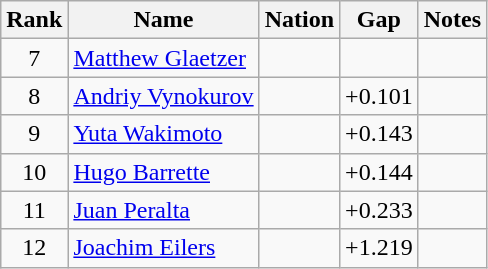<table class="wikitable sortable" style="text-align:center">
<tr>
<th>Rank</th>
<th>Name</th>
<th>Nation</th>
<th>Gap</th>
<th>Notes</th>
</tr>
<tr>
<td>7</td>
<td align=left><a href='#'>Matthew Glaetzer</a></td>
<td align=left></td>
<td></td>
<td></td>
</tr>
<tr>
<td>8</td>
<td align=left><a href='#'>Andriy Vynokurov</a></td>
<td align=left></td>
<td>+0.101</td>
<td></td>
</tr>
<tr>
<td>9</td>
<td align=left><a href='#'>Yuta Wakimoto</a></td>
<td align=left></td>
<td>+0.143</td>
<td></td>
</tr>
<tr>
<td>10</td>
<td align=left><a href='#'>Hugo Barrette</a></td>
<td align=left></td>
<td>+0.144</td>
<td></td>
</tr>
<tr>
<td>11</td>
<td align=left><a href='#'>Juan Peralta</a></td>
<td align="left"></td>
<td>+0.233</td>
<td></td>
</tr>
<tr>
<td>12</td>
<td align=left><a href='#'>Joachim Eilers</a></td>
<td align="left"></td>
<td>+1.219</td>
<td></td>
</tr>
</table>
